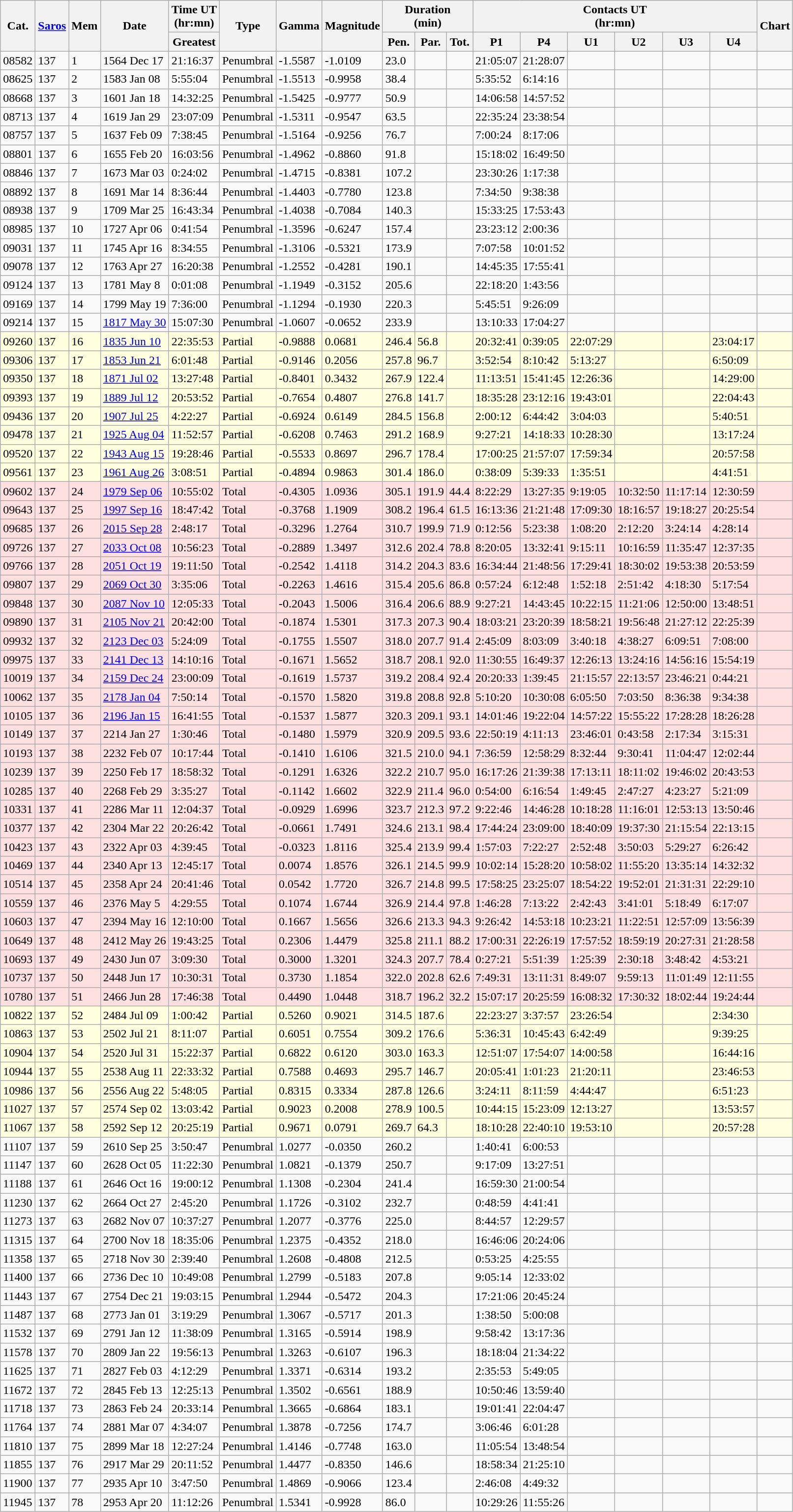<table class=wikitable>
<tr>
<th rowspan=2>Cat.</th>
<th rowspan=2><a href='#'>Saros</a></th>
<th rowspan=2>Mem</th>
<th rowspan=2>Date</th>
<th>Time UT<br>(hr:mn)</th>
<th rowspan=2>Type</th>
<th rowspan=2>Gamma</th>
<th rowspan=2>Magnitude</th>
<th colspan=3>Duration<br>(min)</th>
<th colspan=6>Contacts UT<br>(hr:mn)</th>
<th rowspan=2>Chart</th>
</tr>
<tr>
<th>Greatest</th>
<th>Pen.</th>
<th>Par.</th>
<th>Tot.</th>
<th>P1</th>
<th>P4</th>
<th>U1</th>
<th>U2</th>
<th>U3</th>
<th>U4</th>
</tr>
<tr>
<td>08582</td>
<td>137</td>
<td>1</td>
<td>1564 Dec 17</td>
<td>21:16:37</td>
<td>Penumbral</td>
<td>-1.5587</td>
<td>-1.0109</td>
<td>23.0</td>
<td></td>
<td></td>
<td>21:05:07</td>
<td>21:28:07</td>
<td></td>
<td></td>
<td></td>
<td></td>
<td></td>
</tr>
<tr>
<td>08625</td>
<td>137</td>
<td>2</td>
<td>1583 Jan 08</td>
<td>5:55:04</td>
<td>Penumbral</td>
<td>-1.5513</td>
<td>-0.9958</td>
<td>38.4</td>
<td></td>
<td></td>
<td>5:35:52</td>
<td>6:14:16</td>
<td></td>
<td></td>
<td></td>
<td></td>
<td></td>
</tr>
<tr>
<td>08668</td>
<td>137</td>
<td>3</td>
<td>1601 Jan 18</td>
<td>14:32:25</td>
<td>Penumbral</td>
<td>-1.5425</td>
<td>-0.9777</td>
<td>50.9</td>
<td></td>
<td></td>
<td>14:06:58</td>
<td>14:57:52</td>
<td></td>
<td></td>
<td></td>
<td></td>
<td></td>
</tr>
<tr>
<td>08713</td>
<td>137</td>
<td>4</td>
<td>1619 Jan 29</td>
<td>23:07:09</td>
<td>Penumbral</td>
<td>-1.5311</td>
<td>-0.9547</td>
<td>63.5</td>
<td></td>
<td></td>
<td>22:35:24</td>
<td>23:38:54</td>
<td></td>
<td></td>
<td></td>
<td></td>
<td></td>
</tr>
<tr>
<td>08757</td>
<td>137</td>
<td>5</td>
<td>1637 Feb 09</td>
<td>7:38:45</td>
<td>Penumbral</td>
<td>-1.5164</td>
<td>-0.9256</td>
<td>76.7</td>
<td></td>
<td></td>
<td>7:00:24</td>
<td>8:17:06</td>
<td></td>
<td></td>
<td></td>
<td></td>
<td></td>
</tr>
<tr>
<td>08801</td>
<td>137</td>
<td>6</td>
<td>1655 Feb 20</td>
<td>16:03:56</td>
<td>Penumbral</td>
<td>-1.4962</td>
<td>-0.8860</td>
<td>91.8</td>
<td></td>
<td></td>
<td>15:18:02</td>
<td>16:49:50</td>
<td></td>
<td></td>
<td></td>
<td></td>
<td></td>
</tr>
<tr>
<td>08846</td>
<td>137</td>
<td>7</td>
<td>1673 Mar 03</td>
<td>0:24:02</td>
<td>Penumbral</td>
<td>-1.4715</td>
<td>-0.8381</td>
<td>107.2</td>
<td></td>
<td></td>
<td>23:30:26</td>
<td>1:17:38</td>
<td></td>
<td></td>
<td></td>
<td></td>
<td></td>
</tr>
<tr>
<td>08892</td>
<td>137</td>
<td>8</td>
<td>1691 Mar 14</td>
<td>8:36:44</td>
<td>Penumbral</td>
<td>-1.4403</td>
<td>-0.7780</td>
<td>123.8</td>
<td></td>
<td></td>
<td>7:34:50</td>
<td>9:38:38</td>
<td></td>
<td></td>
<td></td>
<td></td>
<td></td>
</tr>
<tr>
<td>08938</td>
<td>137</td>
<td>9</td>
<td>1709 Mar 25</td>
<td>16:43:34</td>
<td>Penumbral</td>
<td>-1.4038</td>
<td>-0.7084</td>
<td>140.3</td>
<td></td>
<td></td>
<td>15:33:25</td>
<td>17:53:43</td>
<td></td>
<td></td>
<td></td>
<td></td>
<td></td>
</tr>
<tr>
<td>08985</td>
<td>137</td>
<td>10</td>
<td>1727 Apr 06</td>
<td>0:41:54</td>
<td>Penumbral</td>
<td>-1.3596</td>
<td>-0.6247</td>
<td>157.4</td>
<td></td>
<td></td>
<td>23:23:12</td>
<td>2:00:36</td>
<td></td>
<td></td>
<td></td>
<td></td>
<td></td>
</tr>
<tr>
<td>09031</td>
<td>137</td>
<td>11</td>
<td>1745 Apr 16</td>
<td>8:34:55</td>
<td>Penumbral</td>
<td>-1.3106</td>
<td>-0.5321</td>
<td>173.9</td>
<td></td>
<td></td>
<td>7:07:58</td>
<td>10:01:52</td>
<td></td>
<td></td>
<td></td>
<td></td>
<td></td>
</tr>
<tr>
<td>09078</td>
<td>137</td>
<td>12</td>
<td>1763 Apr 27</td>
<td>16:20:38</td>
<td>Penumbral</td>
<td>-1.2552</td>
<td>-0.4281</td>
<td>190.1</td>
<td></td>
<td></td>
<td>14:45:35</td>
<td>17:55:41</td>
<td></td>
<td></td>
<td></td>
<td></td>
<td></td>
</tr>
<tr>
<td>09124</td>
<td>137</td>
<td>13</td>
<td>1781 May 8</td>
<td>0:01:08</td>
<td>Penumbral</td>
<td>-1.1949</td>
<td>-0.3152</td>
<td>205.6</td>
<td></td>
<td></td>
<td>22:18:20</td>
<td>1:43:56</td>
<td></td>
<td></td>
<td></td>
<td></td>
<td></td>
</tr>
<tr>
<td>09169</td>
<td>137</td>
<td>14</td>
<td>1799 May 19</td>
<td>7:36:00</td>
<td>Penumbral</td>
<td>-1.1294</td>
<td>-0.1930</td>
<td>220.3</td>
<td></td>
<td></td>
<td>5:45:51</td>
<td>9:26:09</td>
<td></td>
<td></td>
<td></td>
<td></td>
<td></td>
</tr>
<tr>
<td>09214</td>
<td>137</td>
<td>15</td>
<td><a href='#'>1817 May 30</a></td>
<td>15:07:30</td>
<td>Penumbral</td>
<td>-1.0607</td>
<td>-0.0652</td>
<td>233.9</td>
<td></td>
<td></td>
<td>13:10:33</td>
<td>17:04:27</td>
<td></td>
<td></td>
<td></td>
<td></td>
<td></td>
</tr>
<tr bgcolor=#ffffe0>
<td>09260</td>
<td>137</td>
<td>16</td>
<td><a href='#'>1835 Jun 10</a></td>
<td>22:35:53</td>
<td>Partial</td>
<td>-0.9888</td>
<td>0.0681</td>
<td>246.4</td>
<td>56.8</td>
<td></td>
<td>20:32:41</td>
<td>0:39:05</td>
<td>22:07:29</td>
<td></td>
<td></td>
<td>23:04:17</td>
<td></td>
</tr>
<tr bgcolor=#ffffe0>
<td>09306</td>
<td>137</td>
<td>17</td>
<td><a href='#'>1853 Jun 21</a></td>
<td>6:01:48</td>
<td>Partial</td>
<td>-0.9146</td>
<td>0.2056</td>
<td>257.8</td>
<td>96.7</td>
<td></td>
<td>3:52:54</td>
<td>8:10:42</td>
<td>5:13:27</td>
<td></td>
<td></td>
<td>6:50:09</td>
<td></td>
</tr>
<tr bgcolor=#ffffe0>
<td>09350</td>
<td>137</td>
<td>18</td>
<td><a href='#'>1871 Jul 02</a></td>
<td>13:27:48</td>
<td>Partial</td>
<td>-0.8401</td>
<td>0.3432</td>
<td>267.9</td>
<td>122.4</td>
<td></td>
<td>11:13:51</td>
<td>15:41:45</td>
<td>12:26:36</td>
<td></td>
<td></td>
<td>14:29:00</td>
<td></td>
</tr>
<tr bgcolor=#ffffe0>
<td>09393</td>
<td>137</td>
<td>19</td>
<td><a href='#'>1889 Jul 12</a></td>
<td>20:53:52</td>
<td>Partial</td>
<td>-0.7654</td>
<td>0.4807</td>
<td>276.8</td>
<td>141.7</td>
<td></td>
<td>18:35:28</td>
<td>23:12:16</td>
<td>19:43:01</td>
<td></td>
<td></td>
<td>22:04:43</td>
<td></td>
</tr>
<tr bgcolor=#ffffe0>
<td>09436</td>
<td>137</td>
<td>20</td>
<td><a href='#'>1907 Jul 25</a></td>
<td>4:22:27</td>
<td>Partial</td>
<td>-0.6924</td>
<td>0.6149</td>
<td>284.5</td>
<td>156.8</td>
<td></td>
<td>2:00:12</td>
<td>6:44:42</td>
<td>3:04:03</td>
<td></td>
<td></td>
<td>5:40:51</td>
<td></td>
</tr>
<tr bgcolor=#ffffe0>
<td>09478</td>
<td>137</td>
<td>21</td>
<td><a href='#'>1925 Aug 04</a></td>
<td>11:52:57</td>
<td>Partial</td>
<td>-0.6208</td>
<td>0.7463</td>
<td>291.2</td>
<td>168.9</td>
<td></td>
<td>9:27:21</td>
<td>14:18:33</td>
<td>10:28:30</td>
<td></td>
<td></td>
<td>13:17:24</td>
<td></td>
</tr>
<tr bgcolor=#ffffe0>
<td>09520</td>
<td>137</td>
<td>22</td>
<td><a href='#'>1943 Aug 15</a></td>
<td>19:28:46</td>
<td>Partial</td>
<td>-0.5533</td>
<td>0.8697</td>
<td>296.7</td>
<td>178.4</td>
<td></td>
<td>17:00:25</td>
<td>21:57:07</td>
<td>17:59:34</td>
<td></td>
<td></td>
<td>20:57:58</td>
<td></td>
</tr>
<tr bgcolor=#ffffe0>
<td>09561</td>
<td>137</td>
<td>23</td>
<td><a href='#'>1961 Aug 26</a></td>
<td>3:08:51</td>
<td>Partial</td>
<td>-0.4894</td>
<td>0.9863</td>
<td>301.4</td>
<td>186.0</td>
<td></td>
<td>0:38:09</td>
<td>5:39:33</td>
<td>1:35:51</td>
<td></td>
<td></td>
<td>4:41:51</td>
<td></td>
</tr>
<tr bgcolor=#ffe0e0>
<td>09602</td>
<td>137</td>
<td>24</td>
<td><a href='#'>1979 Sep 06</a></td>
<td>10:55:02</td>
<td>Total</td>
<td>-0.4305</td>
<td>1.0936</td>
<td>305.1</td>
<td>191.9</td>
<td>44.4</td>
<td>8:22:29</td>
<td>13:27:35</td>
<td>9:19:05</td>
<td>10:32:50</td>
<td>11:17:14</td>
<td>12:30:59</td>
<td></td>
</tr>
<tr bgcolor=#ffe0e0>
<td>09643</td>
<td>137</td>
<td>25</td>
<td><a href='#'>1997 Sep 16</a></td>
<td>18:47:42</td>
<td>Total</td>
<td>-0.3768</td>
<td>1.1909</td>
<td>308.2</td>
<td>196.4</td>
<td>61.5</td>
<td>16:13:36</td>
<td>21:21:48</td>
<td>17:09:30</td>
<td>18:16:57</td>
<td>19:18:27</td>
<td>20:25:54</td>
<td></td>
</tr>
<tr bgcolor=#ffe0e0>
<td>09685</td>
<td>137</td>
<td>26</td>
<td><a href='#'>2015 Sep 28</a></td>
<td>2:48:17</td>
<td>Total</td>
<td>-0.3296</td>
<td>1.2764</td>
<td>310.7</td>
<td>199.9</td>
<td>71.9</td>
<td>0:12:56</td>
<td>5:23:38</td>
<td>1:08:20</td>
<td>2:12:20</td>
<td>3:24:14</td>
<td>4:28:14</td>
<td></td>
</tr>
<tr bgcolor=#ffe0e0>
<td>09726</td>
<td>137</td>
<td>27</td>
<td><a href='#'>2033 Oct 08</a></td>
<td>10:56:23</td>
<td>Total</td>
<td>-0.2889</td>
<td>1.3497</td>
<td>312.6</td>
<td>202.4</td>
<td>78.8</td>
<td>8:20:05</td>
<td>13:32:41</td>
<td>9:15:11</td>
<td>10:16:59</td>
<td>11:35:47</td>
<td>12:37:35</td>
<td></td>
</tr>
<tr bgcolor=#ffe0e0>
<td>09766</td>
<td>137</td>
<td>28</td>
<td><a href='#'>2051 Oct 19</a></td>
<td>19:11:50</td>
<td>Total</td>
<td>-0.2542</td>
<td>1.4118</td>
<td>314.2</td>
<td>204.3</td>
<td>83.6</td>
<td>16:34:44</td>
<td>21:48:56</td>
<td>17:29:41</td>
<td>18:30:02</td>
<td>19:53:38</td>
<td>20:53:59</td>
<td></td>
</tr>
<tr bgcolor=#ffe0e0>
<td>09807</td>
<td>137</td>
<td>29</td>
<td><a href='#'>2069 Oct 30</a></td>
<td>3:35:06</td>
<td>Total</td>
<td>-0.2263</td>
<td>1.4616</td>
<td>315.4</td>
<td>205.6</td>
<td>86.8</td>
<td>0:57:24</td>
<td>6:12:48</td>
<td>1:52:18</td>
<td>2:51:42</td>
<td>4:18:30</td>
<td>5:17:54</td>
<td></td>
</tr>
<tr bgcolor=#ffe0e0>
<td>09848</td>
<td>137</td>
<td>30</td>
<td><a href='#'>2087 Nov 10</a></td>
<td>12:05:33</td>
<td>Total</td>
<td>-0.2043</td>
<td>1.5006</td>
<td>316.4</td>
<td>206.6</td>
<td>88.9</td>
<td>9:27:21</td>
<td>14:43:45</td>
<td>10:22:15</td>
<td>11:21:06</td>
<td>12:50:00</td>
<td>13:48:51</td>
<td></td>
</tr>
<tr bgcolor=#ffe0e0>
<td>09890</td>
<td>137</td>
<td>31</td>
<td><a href='#'>2105 Nov 21</a></td>
<td>20:42:00</td>
<td>Total</td>
<td>-0.1874</td>
<td>1.5301</td>
<td>317.3</td>
<td>207.3</td>
<td>90.4</td>
<td>18:03:21</td>
<td>23:20:39</td>
<td>18:58:21</td>
<td>19:56:48</td>
<td>21:27:12</td>
<td>22:25:39</td>
<td></td>
</tr>
<tr bgcolor=#ffe0e0>
<td>09932</td>
<td>137</td>
<td>32</td>
<td><a href='#'>2123 Dec 03</a></td>
<td>5:24:09</td>
<td>Total</td>
<td>-0.1755</td>
<td>1.5507</td>
<td>318.0</td>
<td>207.7</td>
<td>91.4</td>
<td>2:45:09</td>
<td>8:03:09</td>
<td>3:40:18</td>
<td>4:38:27</td>
<td>6:09:51</td>
<td>7:08:00</td>
<td></td>
</tr>
<tr bgcolor=#ffe0e0>
<td>09975</td>
<td>137</td>
<td>33</td>
<td><a href='#'>2141 Dec 13</a></td>
<td>14:10:16</td>
<td>Total</td>
<td>-0.1671</td>
<td>1.5652</td>
<td>318.7</td>
<td>208.1</td>
<td>92.0</td>
<td>11:30:55</td>
<td>16:49:37</td>
<td>12:26:13</td>
<td>13:24:16</td>
<td>14:56:16</td>
<td>15:54:19</td>
<td></td>
</tr>
<tr bgcolor=#ffe0e0>
<td>10019</td>
<td>137</td>
<td>34</td>
<td><a href='#'>2159 Dec 24</a></td>
<td>23:00:09</td>
<td>Total</td>
<td>-0.1619</td>
<td>1.5737</td>
<td>319.2</td>
<td>208.4</td>
<td>92.4</td>
<td>20:20:33</td>
<td>1:39:45</td>
<td>21:15:57</td>
<td>22:13:57</td>
<td>23:46:21</td>
<td>0:44:21</td>
<td></td>
</tr>
<tr bgcolor=#ffe0e0>
<td>10062</td>
<td>137</td>
<td>35</td>
<td><a href='#'>2178 Jan 04</a></td>
<td>7:50:14</td>
<td>Total</td>
<td>-0.1570</td>
<td>1.5820</td>
<td>319.8</td>
<td>208.8</td>
<td>92.8</td>
<td>5:10:20</td>
<td>10:30:08</td>
<td>6:05:50</td>
<td>7:03:50</td>
<td>8:36:38</td>
<td>9:34:38</td>
<td></td>
</tr>
<tr bgcolor=#ffe0e0>
<td>10105</td>
<td>137</td>
<td>36</td>
<td><a href='#'>2196 Jan 15</a></td>
<td>16:41:55</td>
<td>Total</td>
<td>-0.1537</td>
<td>1.5877</td>
<td>320.3</td>
<td>209.1</td>
<td>93.1</td>
<td>14:01:46</td>
<td>19:22:04</td>
<td>14:57:22</td>
<td>15:55:22</td>
<td>17:28:28</td>
<td>18:26:28</td>
<td></td>
</tr>
<tr bgcolor=#ffe0e0>
<td>10149</td>
<td>137</td>
<td>37</td>
<td>2214 Jan 27</td>
<td>1:30:46</td>
<td>Total</td>
<td>-0.1480</td>
<td>1.5979</td>
<td>320.9</td>
<td>209.5</td>
<td>93.6</td>
<td>22:50:19</td>
<td>4:11:13</td>
<td>23:46:01</td>
<td>0:43:58</td>
<td>2:17:34</td>
<td>3:15:31</td>
<td></td>
</tr>
<tr bgcolor=#ffe0e0>
<td>10193</td>
<td>137</td>
<td>38</td>
<td>2232 Feb 07</td>
<td>10:17:44</td>
<td>Total</td>
<td>-0.1410</td>
<td>1.6106</td>
<td>321.5</td>
<td>210.0</td>
<td>94.1</td>
<td>7:36:59</td>
<td>12:58:29</td>
<td>8:32:44</td>
<td>9:30:41</td>
<td>11:04:47</td>
<td>12:02:44</td>
<td></td>
</tr>
<tr bgcolor=#ffe0e0>
<td>10239</td>
<td>137</td>
<td>39</td>
<td>2250 Feb 17</td>
<td>18:58:32</td>
<td>Total</td>
<td>-0.1291</td>
<td>1.6326</td>
<td>322.2</td>
<td>210.7</td>
<td>95.0</td>
<td>16:17:26</td>
<td>21:39:38</td>
<td>17:13:11</td>
<td>18:11:02</td>
<td>19:46:02</td>
<td>20:43:53</td>
<td></td>
</tr>
<tr bgcolor=#ffe0e0>
<td>10285</td>
<td>137</td>
<td>40</td>
<td>2268 Feb 29</td>
<td>3:35:27</td>
<td>Total</td>
<td>-0.1142</td>
<td>1.6602</td>
<td>322.9</td>
<td>211.4</td>
<td>96.0</td>
<td>0:54:00</td>
<td>6:16:54</td>
<td>1:49:45</td>
<td>2:47:27</td>
<td>4:23:27</td>
<td>5:21:09</td>
<td></td>
</tr>
<tr bgcolor=#ffe0e0>
<td>10331</td>
<td>137</td>
<td>41</td>
<td>2286 Mar 11</td>
<td>12:04:37</td>
<td>Total</td>
<td>-0.0929</td>
<td>1.6996</td>
<td>323.7</td>
<td>212.3</td>
<td>97.2</td>
<td>9:22:46</td>
<td>14:46:28</td>
<td>10:18:28</td>
<td>11:16:01</td>
<td>12:53:13</td>
<td>13:50:46</td>
<td></td>
</tr>
<tr bgcolor=#ffe0e0>
<td>10377</td>
<td>137</td>
<td>42</td>
<td>2304 Mar 22</td>
<td>20:26:42</td>
<td>Total</td>
<td>-0.0661</td>
<td>1.7491</td>
<td>324.6</td>
<td>213.1</td>
<td>98.4</td>
<td>17:44:24</td>
<td>23:09:00</td>
<td>18:40:09</td>
<td>19:37:30</td>
<td>21:15:54</td>
<td>22:13:15</td>
<td></td>
</tr>
<tr bgcolor=#ffe0e0>
<td>10423</td>
<td>137</td>
<td>43</td>
<td>2322 Apr 03</td>
<td>4:39:45</td>
<td>Total</td>
<td>-0.0323</td>
<td>1.8116</td>
<td>325.4</td>
<td>213.9</td>
<td>99.4</td>
<td>1:57:03</td>
<td>7:22:27</td>
<td>2:52:48</td>
<td>3:50:03</td>
<td>5:29:27</td>
<td>6:26:42</td>
<td></td>
</tr>
<tr bgcolor=#ffe0e0>
<td>10469</td>
<td>137</td>
<td>44</td>
<td>2340 Apr 13</td>
<td>12:45:17</td>
<td>Total</td>
<td>0.0074</td>
<td>1.8576</td>
<td>326.1</td>
<td>214.5</td>
<td>99.9</td>
<td>10:02:14</td>
<td>15:28:20</td>
<td>10:58:02</td>
<td>11:55:20</td>
<td>13:35:14</td>
<td>14:32:32</td>
<td></td>
</tr>
<tr bgcolor=#ffe0e0>
<td>10514</td>
<td>137</td>
<td>45</td>
<td>2358 Apr 24</td>
<td>20:41:46</td>
<td>Total</td>
<td>0.0542</td>
<td>1.7720</td>
<td>326.7</td>
<td>214.8</td>
<td>99.5</td>
<td>17:58:25</td>
<td>23:25:07</td>
<td>18:54:22</td>
<td>19:52:01</td>
<td>21:31:31</td>
<td>22:29:10</td>
<td></td>
</tr>
<tr bgcolor=#ffe0e0>
<td>10559</td>
<td>137</td>
<td>46</td>
<td>2376 May 5</td>
<td>4:29:55</td>
<td>Total</td>
<td>0.1074</td>
<td>1.6744</td>
<td>326.9</td>
<td>214.4</td>
<td>97.8</td>
<td>1:46:28</td>
<td>7:13:22</td>
<td>2:42:43</td>
<td>3:41:01</td>
<td>5:18:49</td>
<td>6:17:07</td>
<td></td>
</tr>
<tr bgcolor=#ffe0e0>
<td>10603</td>
<td>137</td>
<td>47</td>
<td>2394 May 16</td>
<td>12:10:00</td>
<td>Total</td>
<td>0.1667</td>
<td>1.5656</td>
<td>326.6</td>
<td>213.3</td>
<td>94.3</td>
<td>9:26:42</td>
<td>14:53:18</td>
<td>10:23:21</td>
<td>11:22:51</td>
<td>12:57:09</td>
<td>13:56:39</td>
<td></td>
</tr>
<tr bgcolor=#ffe0e0>
<td>10649</td>
<td>137</td>
<td>48</td>
<td>2412 May 26</td>
<td>19:43:25</td>
<td>Total</td>
<td>0.2306</td>
<td>1.4479</td>
<td>325.8</td>
<td>211.1</td>
<td>88.2</td>
<td>17:00:31</td>
<td>22:26:19</td>
<td>17:57:52</td>
<td>18:59:19</td>
<td>20:27:31</td>
<td>21:28:58</td>
<td></td>
</tr>
<tr bgcolor=#ffe0e0>
<td>10693</td>
<td>137</td>
<td>49</td>
<td>2430 Jun 07</td>
<td>3:09:30</td>
<td>Total</td>
<td>0.3000</td>
<td>1.3201</td>
<td>324.3</td>
<td>207.7</td>
<td>78.4</td>
<td>0:27:21</td>
<td>5:51:39</td>
<td>1:25:39</td>
<td>2:30:18</td>
<td>3:48:42</td>
<td>4:53:21</td>
<td></td>
</tr>
<tr bgcolor=#ffe0e0>
<td>10737</td>
<td>137</td>
<td>50</td>
<td>2448 Jun 17</td>
<td>10:30:31</td>
<td>Total</td>
<td>0.3730</td>
<td>1.1854</td>
<td>322.0</td>
<td>202.8</td>
<td>62.6</td>
<td>7:49:31</td>
<td>13:11:31</td>
<td>8:49:07</td>
<td>9:59:13</td>
<td>11:01:49</td>
<td>12:11:55</td>
<td></td>
</tr>
<tr bgcolor=#ffe0e0>
<td>10780</td>
<td>137</td>
<td>51</td>
<td>2466 Jun 28</td>
<td>17:46:38</td>
<td>Total</td>
<td>0.4490</td>
<td>1.0448</td>
<td>318.7</td>
<td>196.2</td>
<td>32.2</td>
<td>15:07:17</td>
<td>20:25:59</td>
<td>16:08:32</td>
<td>17:30:32</td>
<td>18:02:44</td>
<td>19:24:44</td>
<td></td>
</tr>
<tr bgcolor=#ffffe0>
<td>10822</td>
<td>137</td>
<td>52</td>
<td>2484 Jul 09</td>
<td>1:00:42</td>
<td>Partial</td>
<td>0.5260</td>
<td>0.9021</td>
<td>314.5</td>
<td>187.6</td>
<td></td>
<td>22:23:27</td>
<td>3:37:57</td>
<td>23:26:54</td>
<td></td>
<td></td>
<td>2:34:30</td>
<td></td>
</tr>
<tr bgcolor=#ffffe0>
<td>10863</td>
<td>137</td>
<td>53</td>
<td>2502 Jul 21</td>
<td>8:11:07</td>
<td>Partial</td>
<td>0.6051</td>
<td>0.7554</td>
<td>309.2</td>
<td>176.6</td>
<td></td>
<td>5:36:31</td>
<td>10:45:43</td>
<td>6:42:49</td>
<td></td>
<td></td>
<td>9:39:25</td>
<td></td>
</tr>
<tr bgcolor=#ffffe0>
<td>10904</td>
<td>137</td>
<td>54</td>
<td>2520 Jul 31</td>
<td>15:22:37</td>
<td>Partial</td>
<td>0.6822</td>
<td>0.6120</td>
<td>303.0</td>
<td>163.3</td>
<td></td>
<td>12:51:07</td>
<td>17:54:07</td>
<td>14:00:58</td>
<td></td>
<td></td>
<td>16:44:16</td>
<td></td>
</tr>
<tr bgcolor=#ffffe0>
<td>10944</td>
<td>137</td>
<td>55</td>
<td>2538 Aug 11</td>
<td>22:33:32</td>
<td>Partial</td>
<td>0.7588</td>
<td>0.4693</td>
<td>295.7</td>
<td>146.7</td>
<td></td>
<td>20:05:41</td>
<td>1:01:23</td>
<td>21:20:11</td>
<td></td>
<td></td>
<td>23:46:53</td>
<td></td>
</tr>
<tr bgcolor=#ffffe0>
<td>10986</td>
<td>137</td>
<td>56</td>
<td>2556 Aug 22</td>
<td>5:48:05</td>
<td>Partial</td>
<td>0.8315</td>
<td>0.3334</td>
<td>287.8</td>
<td>126.6</td>
<td></td>
<td>3:24:11</td>
<td>8:11:59</td>
<td>4:44:47</td>
<td></td>
<td></td>
<td>6:51:23</td>
<td></td>
</tr>
<tr bgcolor=#ffffe0>
<td>11027</td>
<td>137</td>
<td>57</td>
<td>2574 Sep 02</td>
<td>13:03:42</td>
<td>Partial</td>
<td>0.9023</td>
<td>0.2008</td>
<td>278.9</td>
<td>100.5</td>
<td></td>
<td>10:44:15</td>
<td>15:23:09</td>
<td>12:13:27</td>
<td></td>
<td></td>
<td>13:53:57</td>
<td></td>
</tr>
<tr bgcolor=#ffffe0>
<td>11067</td>
<td>137</td>
<td>58</td>
<td>2592 Sep 12</td>
<td>20:25:19</td>
<td>Partial</td>
<td>0.9671</td>
<td>0.0791</td>
<td>269.7</td>
<td>64.3</td>
<td></td>
<td>18:10:28</td>
<td>22:40:10</td>
<td>19:53:10</td>
<td></td>
<td></td>
<td>20:57:28</td>
<td></td>
</tr>
<tr>
<td>11107</td>
<td>137</td>
<td>59</td>
<td>2610 Sep 25</td>
<td>3:50:47</td>
<td>Penumbral</td>
<td>1.0277</td>
<td>-0.0350</td>
<td>260.2</td>
<td></td>
<td></td>
<td>1:40:41</td>
<td>6:00:53</td>
<td></td>
<td></td>
<td></td>
<td></td>
<td></td>
</tr>
<tr>
<td>11147</td>
<td>137</td>
<td>60</td>
<td>2628 Oct 05</td>
<td>11:22:30</td>
<td>Penumbral</td>
<td>1.0821</td>
<td>-0.1379</td>
<td>250.7</td>
<td></td>
<td></td>
<td>9:17:09</td>
<td>13:27:51</td>
<td></td>
<td></td>
<td></td>
<td></td>
<td></td>
</tr>
<tr>
<td>11188</td>
<td>137</td>
<td>61</td>
<td>2646 Oct 16</td>
<td>19:00:12</td>
<td>Penumbral</td>
<td>1.1308</td>
<td>-0.2304</td>
<td>241.4</td>
<td></td>
<td></td>
<td>16:59:30</td>
<td>21:00:54</td>
<td></td>
<td></td>
<td></td>
<td></td>
<td></td>
</tr>
<tr>
<td>11230</td>
<td>137</td>
<td>62</td>
<td>2664 Oct 27</td>
<td>2:45:20</td>
<td>Penumbral</td>
<td>1.1726</td>
<td>-0.3102</td>
<td>232.7</td>
<td></td>
<td></td>
<td>0:48:59</td>
<td>4:41:41</td>
<td></td>
<td></td>
<td></td>
<td></td>
<td></td>
</tr>
<tr>
<td>11273</td>
<td>137</td>
<td>63</td>
<td>2682 Nov 07</td>
<td>10:37:27</td>
<td>Penumbral</td>
<td>1.2077</td>
<td>-0.3776</td>
<td>225.0</td>
<td></td>
<td></td>
<td>8:44:57</td>
<td>12:29:57</td>
<td></td>
<td></td>
<td></td>
<td></td>
<td></td>
</tr>
<tr>
<td>11315</td>
<td>137</td>
<td>64</td>
<td>2700 Nov 18</td>
<td>18:35:06</td>
<td>Penumbral</td>
<td>1.2375</td>
<td>-0.4352</td>
<td>218.0</td>
<td></td>
<td></td>
<td>16:46:06</td>
<td>20:24:06</td>
<td></td>
<td></td>
<td></td>
<td></td>
<td></td>
</tr>
<tr>
<td>11358</td>
<td>137</td>
<td>65</td>
<td>2718 Nov 30</td>
<td>2:39:40</td>
<td>Penumbral</td>
<td>1.2608</td>
<td>-0.4808</td>
<td>212.5</td>
<td></td>
<td></td>
<td>0:53:25</td>
<td>4:25:55</td>
<td></td>
<td></td>
<td></td>
<td></td>
<td></td>
</tr>
<tr>
<td>11400</td>
<td>137</td>
<td>66</td>
<td>2736 Dec 10</td>
<td>10:49:08</td>
<td>Penumbral</td>
<td>1.2799</td>
<td>-0.5183</td>
<td>207.8</td>
<td></td>
<td></td>
<td>9:05:14</td>
<td>12:33:02</td>
<td></td>
<td></td>
<td></td>
<td></td>
<td></td>
</tr>
<tr>
<td>11443</td>
<td>137</td>
<td>67</td>
<td>2754 Dec 21</td>
<td>19:03:15</td>
<td>Penumbral</td>
<td>1.2944</td>
<td>-0.5472</td>
<td>204.3</td>
<td></td>
<td></td>
<td>17:21:06</td>
<td>20:45:24</td>
<td></td>
<td></td>
<td></td>
<td></td>
<td></td>
</tr>
<tr>
<td>11487</td>
<td>137</td>
<td>68</td>
<td>2773 Jan 01</td>
<td>3:19:29</td>
<td>Penumbral</td>
<td>1.3067</td>
<td>-0.5717</td>
<td>201.3</td>
<td></td>
<td></td>
<td>1:38:50</td>
<td>5:00:08</td>
<td></td>
<td></td>
<td></td>
<td></td>
<td></td>
</tr>
<tr>
<td>11532</td>
<td>137</td>
<td>69</td>
<td>2791 Jan 12</td>
<td>11:38:09</td>
<td>Penumbral</td>
<td>1.3165</td>
<td>-0.5914</td>
<td>198.9</td>
<td></td>
<td></td>
<td>9:58:42</td>
<td>13:17:36</td>
<td></td>
<td></td>
<td></td>
<td></td>
<td></td>
</tr>
<tr>
<td>11578</td>
<td>137</td>
<td>70</td>
<td>2809 Jan 22</td>
<td>19:56:13</td>
<td>Penumbral</td>
<td>1.3263</td>
<td>-0.6107</td>
<td>196.3</td>
<td></td>
<td></td>
<td>18:18:04</td>
<td>21:34:22</td>
<td></td>
<td></td>
<td></td>
<td></td>
<td></td>
</tr>
<tr>
<td>11625</td>
<td>137</td>
<td>71</td>
<td>2827 Feb 03</td>
<td>4:12:29</td>
<td>Penumbral</td>
<td>1.3371</td>
<td>-0.6314</td>
<td>193.2</td>
<td></td>
<td></td>
<td>2:35:53</td>
<td>5:49:05</td>
<td></td>
<td></td>
<td></td>
<td></td>
<td></td>
</tr>
<tr>
<td>11672</td>
<td>137</td>
<td>72</td>
<td>2845 Feb 13</td>
<td>12:25:13</td>
<td>Penumbral</td>
<td>1.3502</td>
<td>-0.6561</td>
<td>188.9</td>
<td></td>
<td></td>
<td>10:50:46</td>
<td>13:59:40</td>
<td></td>
<td></td>
<td></td>
<td></td>
<td></td>
</tr>
<tr>
<td>11718</td>
<td>137</td>
<td>73</td>
<td>2863 Feb 24</td>
<td>20:33:14</td>
<td>Penumbral</td>
<td>1.3665</td>
<td>-0.6864</td>
<td>183.1</td>
<td></td>
<td></td>
<td>19:01:41</td>
<td>22:04:47</td>
<td></td>
<td></td>
<td></td>
<td></td>
<td></td>
</tr>
<tr>
<td>11764</td>
<td>137</td>
<td>74</td>
<td>2881 Mar 07</td>
<td>4:34:07</td>
<td>Penumbral</td>
<td>1.3878</td>
<td>-0.7256</td>
<td>174.7</td>
<td></td>
<td></td>
<td>3:06:46</td>
<td>6:01:28</td>
<td></td>
<td></td>
<td></td>
<td></td>
<td></td>
</tr>
<tr>
<td>11810</td>
<td>137</td>
<td>75</td>
<td>2899 Mar 18</td>
<td>12:27:24</td>
<td>Penumbral</td>
<td>1.4146</td>
<td>-0.7748</td>
<td>163.0</td>
<td></td>
<td></td>
<td>11:05:54</td>
<td>13:48:54</td>
<td></td>
<td></td>
<td></td>
<td></td>
<td></td>
</tr>
<tr>
<td>11855</td>
<td>137</td>
<td>76</td>
<td>2917 Mar 29</td>
<td>20:11:52</td>
<td>Penumbral</td>
<td>1.4477</td>
<td>-0.8350</td>
<td>146.6</td>
<td></td>
<td></td>
<td>18:58:34</td>
<td>21:25:10</td>
<td></td>
<td></td>
<td></td>
<td></td>
<td></td>
</tr>
<tr>
<td>11900</td>
<td>137</td>
<td>77</td>
<td>2935 Apr 10</td>
<td>3:47:50</td>
<td>Penumbral</td>
<td>1.4869</td>
<td>-0.9066</td>
<td>123.4</td>
<td></td>
<td></td>
<td>2:46:08</td>
<td>4:49:32</td>
<td></td>
<td></td>
<td></td>
<td></td>
<td></td>
</tr>
<tr>
<td>11945</td>
<td>137</td>
<td>78</td>
<td>2953 Apr 20</td>
<td>11:12:26</td>
<td>Penumbral</td>
<td>1.5341</td>
<td>-0.9928</td>
<td>86.0</td>
<td></td>
<td></td>
<td>10:29:26</td>
<td>11:55:26</td>
<td></td>
<td></td>
<td></td>
<td></td>
<td></td>
</tr>
</table>
